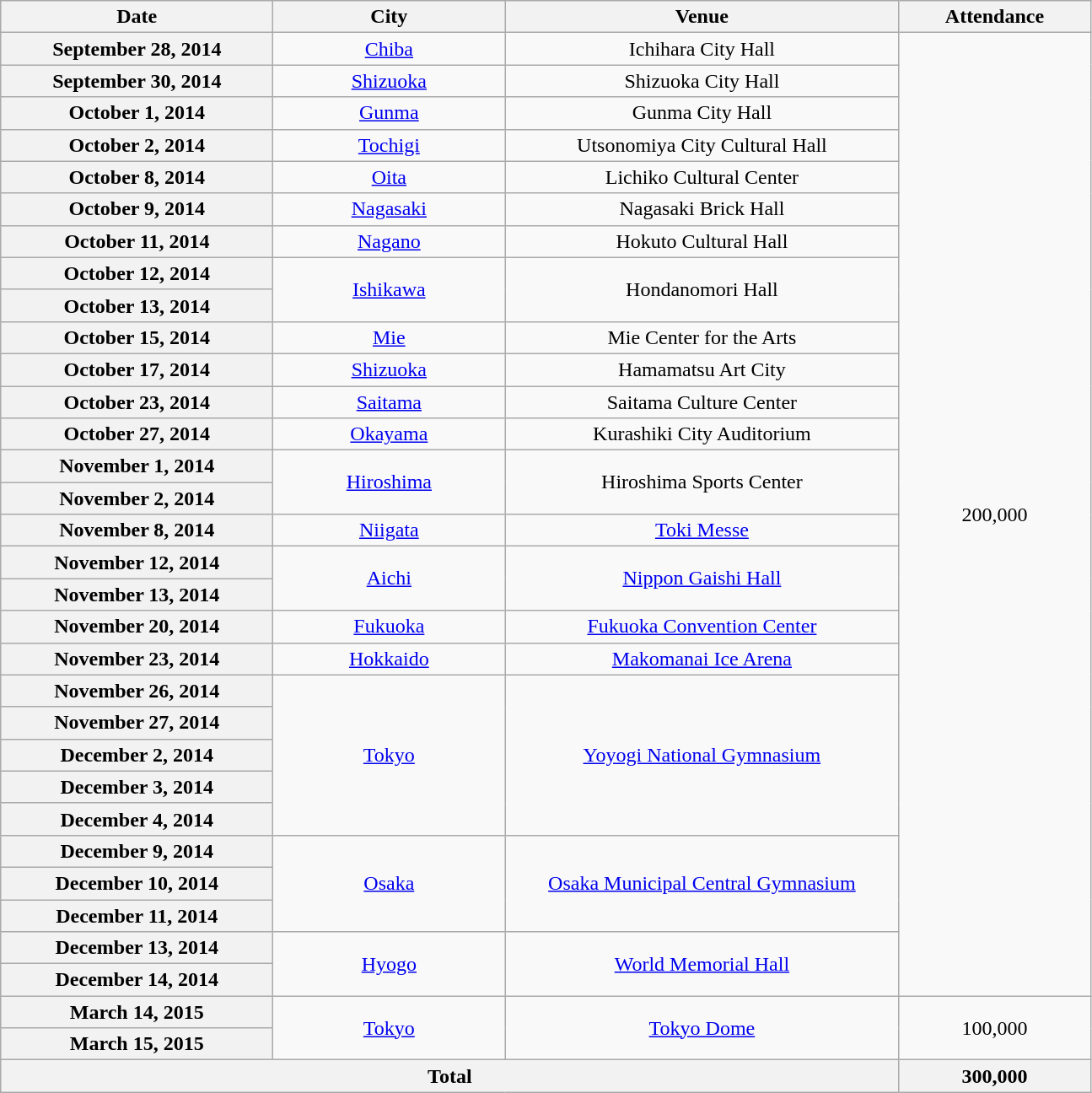<table class="wikitable plainrowheaders" style="text-align:center;">
<tr>
<th scope="col" style="width:13em;">Date</th>
<th scope="col" style="width:11em;">City</th>
<th scope="col" style="width:19em;">Venue</th>
<th scope="col" style="width:9em;">Attendance</th>
</tr>
<tr>
<th scope="row" style="text-align:center">September 28, 2014</th>
<td><a href='#'>Chiba</a></td>
<td>Ichihara City Hall</td>
<td rowspan="30">200,000</td>
</tr>
<tr>
<th scope="row" style="text-align:center">September 30, 2014</th>
<td><a href='#'>Shizuoka</a></td>
<td>Shizuoka City Hall</td>
</tr>
<tr>
<th scope="row" style="text-align:center">October 1, 2014</th>
<td><a href='#'>Gunma</a></td>
<td>Gunma City Hall</td>
</tr>
<tr>
<th scope="row" style="text-align:center">October 2, 2014</th>
<td><a href='#'>Tochigi</a></td>
<td>Utsonomiya City Cultural Hall</td>
</tr>
<tr>
<th scope="row" style="text-align:center">October 8, 2014</th>
<td><a href='#'>Oita</a></td>
<td>Lichiko Cultural Center</td>
</tr>
<tr>
<th scope="row" style="text-align:center">October 9, 2014</th>
<td><a href='#'>Nagasaki</a></td>
<td>Nagasaki Brick Hall</td>
</tr>
<tr>
<th scope="row" style="text-align:center">October 11, 2014</th>
<td><a href='#'>Nagano</a></td>
<td>Hokuto Cultural Hall</td>
</tr>
<tr>
<th scope="row" style="text-align:center">October 12, 2014</th>
<td rowspan="2"><a href='#'>Ishikawa</a></td>
<td rowspan="2">Hondanomori Hall</td>
</tr>
<tr>
<th scope="row" style="text-align:center">October 13, 2014</th>
</tr>
<tr>
<th scope="row" style="text-align:center">October 15, 2014</th>
<td><a href='#'>Mie</a></td>
<td>Mie Center for the Arts</td>
</tr>
<tr>
<th scope="row" style="text-align:center">October 17, 2014</th>
<td><a href='#'>Shizuoka</a></td>
<td>Hamamatsu Art City</td>
</tr>
<tr>
<th scope="row" style="text-align:center">October 23, 2014</th>
<td><a href='#'>Saitama</a></td>
<td>Saitama Culture Center</td>
</tr>
<tr>
<th scope="row" style="text-align:center">October 27, 2014</th>
<td><a href='#'>Okayama</a></td>
<td>Kurashiki City Auditorium</td>
</tr>
<tr>
<th scope="row" style="text-align:center">November 1, 2014</th>
<td rowspan="2"><a href='#'>Hiroshima</a></td>
<td rowspan="2">Hiroshima Sports Center</td>
</tr>
<tr>
<th scope="row" style="text-align:center">November 2, 2014</th>
</tr>
<tr>
<th scope="row" style="text-align:center">November 8, 2014</th>
<td><a href='#'>Niigata</a></td>
<td><a href='#'>Toki Messe</a></td>
</tr>
<tr>
<th scope="row" style="text-align:center">November 12, 2014</th>
<td rowspan="2"><a href='#'>Aichi</a></td>
<td rowspan="2"><a href='#'>Nippon Gaishi Hall</a></td>
</tr>
<tr>
<th scope="row" style="text-align:center">November 13, 2014</th>
</tr>
<tr>
<th scope="row" style="text-align:center">November 20, 2014</th>
<td><a href='#'>Fukuoka</a></td>
<td><a href='#'>Fukuoka Convention Center</a></td>
</tr>
<tr>
<th scope="row" style="text-align:center">November 23, 2014</th>
<td><a href='#'>Hokkaido</a></td>
<td><a href='#'>Makomanai Ice Arena</a></td>
</tr>
<tr>
<th scope="row" style="text-align:center">November 26, 2014</th>
<td rowspan="5"><a href='#'>Tokyo</a></td>
<td rowspan="5"><a href='#'>Yoyogi National Gymnasium</a></td>
</tr>
<tr>
<th scope="row" style="text-align:center">November 27, 2014</th>
</tr>
<tr>
<th scope="row" style="text-align:center">December 2, 2014</th>
</tr>
<tr>
<th scope="row" style="text-align:center">December 3, 2014</th>
</tr>
<tr>
<th scope="row" style="text-align:center">December 4, 2014</th>
</tr>
<tr>
<th scope="row" style="text-align:center">December 9, 2014</th>
<td rowspan="3"><a href='#'>Osaka</a></td>
<td rowspan="3"><a href='#'>Osaka Municipal Central Gymnasium</a></td>
</tr>
<tr>
<th scope="row" style="text-align:center">December 10, 2014</th>
</tr>
<tr>
<th scope="row" style="text-align:center">December 11, 2014</th>
</tr>
<tr>
<th scope="row" style="text-align:center">December 13, 2014</th>
<td rowspan="2"><a href='#'>Hyogo</a></td>
<td rowspan="2"><a href='#'>World Memorial Hall</a></td>
</tr>
<tr>
<th scope="row" style="text-align:center">December 14, 2014</th>
</tr>
<tr>
<th scope="row" style="text-align:center">March 14, 2015</th>
<td rowspan="2"><a href='#'>Tokyo</a></td>
<td rowspan="2"><a href='#'>Tokyo Dome</a></td>
<td rowspan="2">100,000</td>
</tr>
<tr>
<th scope="row" style="text-align:center">March 15, 2015</th>
</tr>
<tr>
<th colspan="3">Total</th>
<th>300,000</th>
</tr>
</table>
